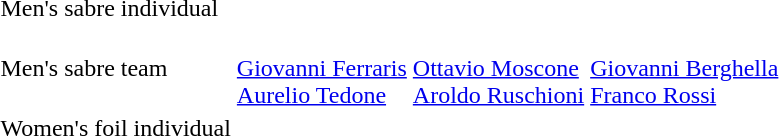<table>
<tr>
<td>Men's sabre individual<br></td>
<td></td>
<td></td>
<td></td>
</tr>
<tr>
<td>Men's sabre team<br></td>
<td valign=top> <br> <a href='#'>Giovanni Ferraris</a> <br> <a href='#'>Aurelio Tedone</a></td>
<td valign=top> <br> <a href='#'>Ottavio Moscone</a> <br> <a href='#'>Aroldo Ruschioni</a></td>
<td valign=top> <br> <a href='#'>Giovanni Berghella</a> <br> <a href='#'>Franco Rossi</a></td>
</tr>
<tr>
<td>Women's foil individual<br></td>
<td></td>
<td></td>
<td></td>
</tr>
</table>
